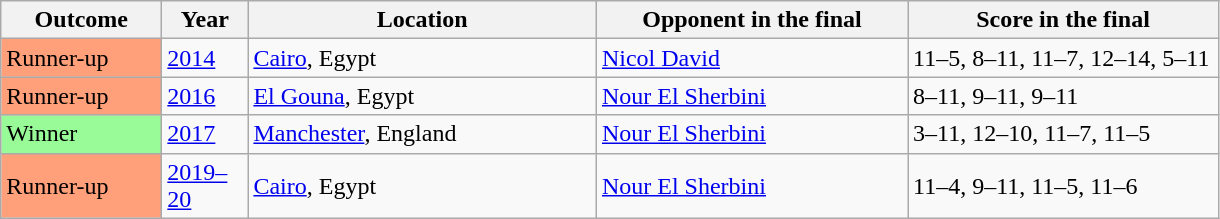<table class="sortable wikitable">
<tr>
<th width="100">Outcome</th>
<th width="50">Year</th>
<th width="225">Location</th>
<th width="200">Opponent in the final</th>
<th width="200">Score in the final</th>
</tr>
<tr>
<td bgcolor="ffa07a">Runner-up</td>
<td><a href='#'>2014</a></td>
<td><a href='#'>Cairo</a>, Egypt</td>
<td> <a href='#'>Nicol David</a></td>
<td>11–5, 8–11, 11–7, 12–14, 5–11</td>
</tr>
<tr>
<td bgcolor="ffa07a">Runner-up</td>
<td><a href='#'>2016</a></td>
<td><a href='#'>El Gouna</a>, Egypt</td>
<td> <a href='#'>Nour El Sherbini</a></td>
<td>8–11, 9–11, 9–11</td>
</tr>
<tr>
<td bgcolor="98FB98">Winner</td>
<td><a href='#'>2017</a></td>
<td><a href='#'>Manchester</a>, England</td>
<td> <a href='#'>Nour El Sherbini</a></td>
<td>3–11, 12–10, 11–7, 11–5</td>
</tr>
<tr>
<td bgcolor="ffa07a">Runner-up</td>
<td><a href='#'>2019–20</a></td>
<td><a href='#'>Cairo</a>, Egypt</td>
<td> <a href='#'>Nour El Sherbini</a></td>
<td>11–4, 9–11, 11–5, 11–6</td>
</tr>
</table>
